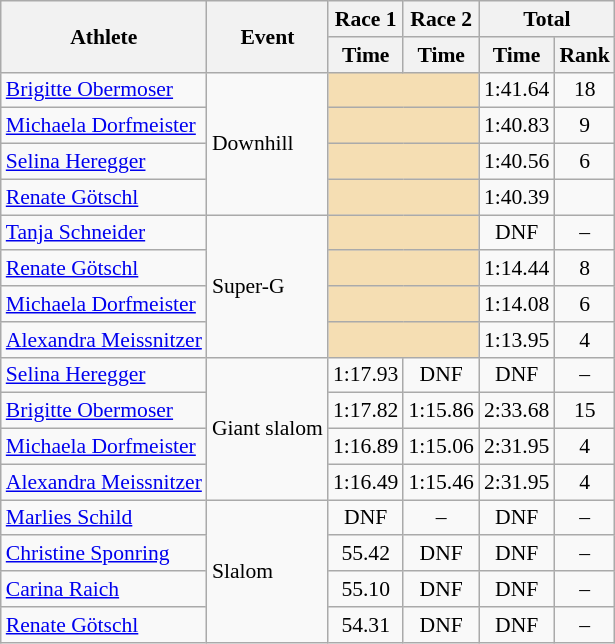<table class="wikitable" style="font-size:90%">
<tr>
<th rowspan="2">Athlete</th>
<th rowspan="2">Event</th>
<th>Race 1</th>
<th>Race 2</th>
<th colspan="2">Total</th>
</tr>
<tr>
<th>Time</th>
<th>Time</th>
<th>Time</th>
<th>Rank</th>
</tr>
<tr>
<td><a href='#'>Brigitte Obermoser</a></td>
<td rowspan="4">Downhill</td>
<td colspan="2" bgcolor="wheat"></td>
<td align="center">1:41.64</td>
<td align="center">18</td>
</tr>
<tr>
<td><a href='#'>Michaela Dorfmeister</a></td>
<td colspan="2" bgcolor="wheat"></td>
<td align="center">1:40.83</td>
<td align="center">9</td>
</tr>
<tr>
<td><a href='#'>Selina Heregger</a></td>
<td colspan="2" bgcolor="wheat"></td>
<td align="center">1:40.56</td>
<td align="center">6</td>
</tr>
<tr>
<td><a href='#'>Renate Götschl</a></td>
<td colspan="2" bgcolor="wheat"></td>
<td align="center">1:40.39</td>
<td align="center"></td>
</tr>
<tr>
<td><a href='#'>Tanja Schneider</a></td>
<td rowspan="4">Super-G</td>
<td colspan="2" bgcolor="wheat"></td>
<td align="center">DNF</td>
<td align="center">–</td>
</tr>
<tr>
<td><a href='#'>Renate Götschl</a></td>
<td colspan="2" bgcolor="wheat"></td>
<td align="center">1:14.44</td>
<td align="center">8</td>
</tr>
<tr>
<td><a href='#'>Michaela Dorfmeister</a></td>
<td colspan="2" bgcolor="wheat"></td>
<td align="center">1:14.08</td>
<td align="center">6</td>
</tr>
<tr>
<td><a href='#'>Alexandra Meissnitzer</a></td>
<td colspan="2" bgcolor="wheat"></td>
<td align="center">1:13.95</td>
<td align="center">4</td>
</tr>
<tr>
<td><a href='#'>Selina Heregger</a></td>
<td rowspan="4">Giant slalom</td>
<td align="center">1:17.93</td>
<td align="center">DNF</td>
<td align="center">DNF</td>
<td align="center">–</td>
</tr>
<tr>
<td><a href='#'>Brigitte Obermoser</a></td>
<td align="center">1:17.82</td>
<td align="center">1:15.86</td>
<td align="center">2:33.68</td>
<td align="center">15</td>
</tr>
<tr>
<td><a href='#'>Michaela Dorfmeister</a></td>
<td align="center">1:16.89</td>
<td align="center">1:15.06</td>
<td align="center">2:31.95</td>
<td align="center">4</td>
</tr>
<tr>
<td><a href='#'>Alexandra Meissnitzer</a></td>
<td align="center">1:16.49</td>
<td align="center">1:15.46</td>
<td align="center">2:31.95</td>
<td align="center">4</td>
</tr>
<tr>
<td><a href='#'>Marlies Schild</a></td>
<td rowspan="4">Slalom</td>
<td align="center">DNF</td>
<td align="center">–</td>
<td align="center">DNF</td>
<td align="center">–</td>
</tr>
<tr>
<td><a href='#'>Christine Sponring</a></td>
<td align="center">55.42</td>
<td align="center">DNF</td>
<td align="center">DNF</td>
<td align="center">–</td>
</tr>
<tr>
<td><a href='#'>Carina Raich</a></td>
<td align="center">55.10</td>
<td align="center">DNF</td>
<td align="center">DNF</td>
<td align="center">–</td>
</tr>
<tr>
<td><a href='#'>Renate Götschl</a></td>
<td align="center">54.31</td>
<td align="center">DNF</td>
<td align="center">DNF</td>
<td align="center">–</td>
</tr>
</table>
